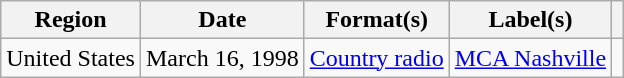<table class="wikitable">
<tr>
<th>Region</th>
<th>Date</th>
<th>Format(s)</th>
<th>Label(s)</th>
<th></th>
</tr>
<tr>
<td>United States</td>
<td>March 16, 1998</td>
<td><a href='#'>Country radio</a></td>
<td><a href='#'>MCA Nashville</a></td>
<td></td>
</tr>
</table>
